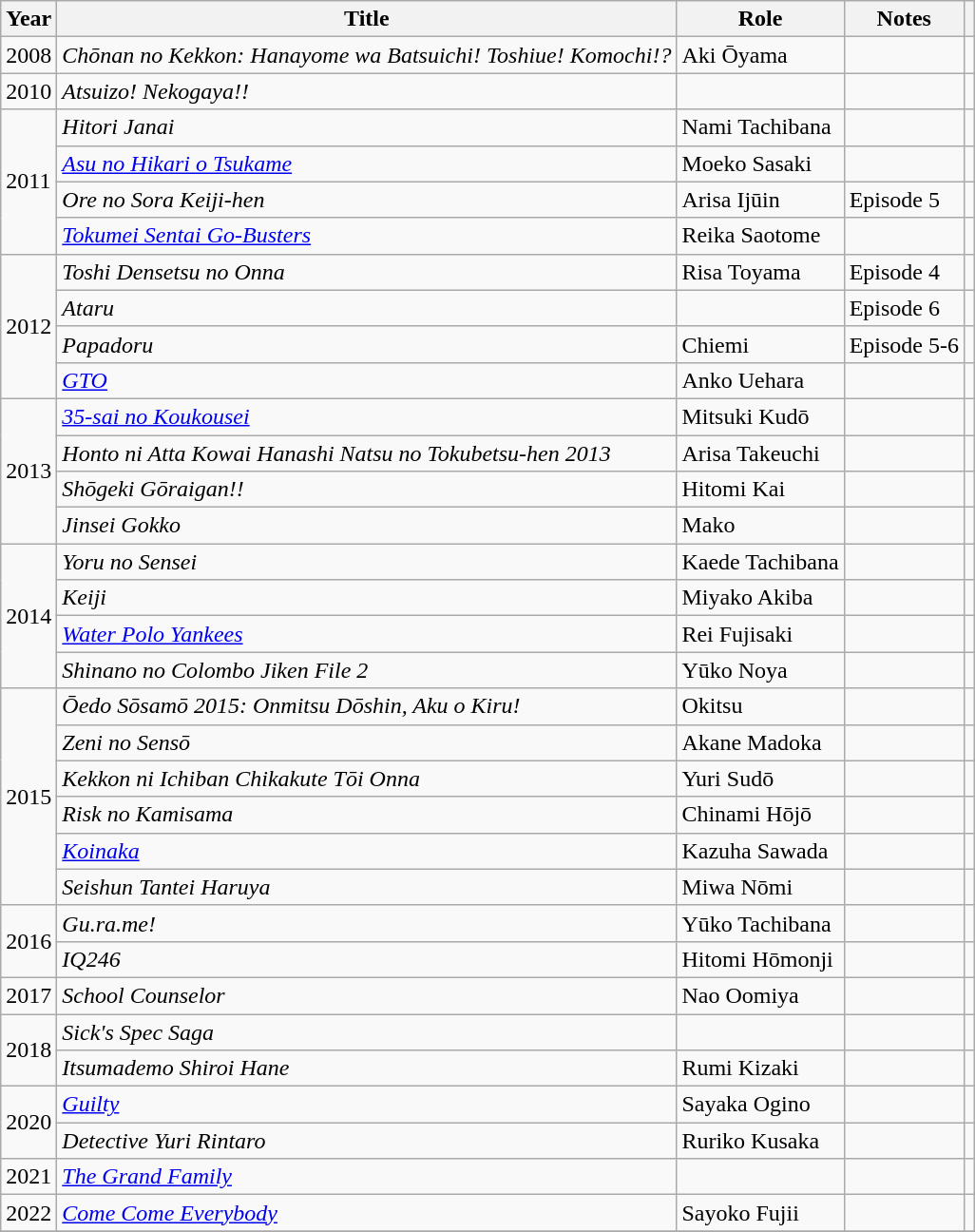<table class="wikitable plainrowheaders sortable">
<tr>
<th>Year</th>
<th>Title</th>
<th>Role</th>
<th class="unsortable">Notes</th>
<th class="unsortable"></th>
</tr>
<tr>
<td>2008</td>
<td><em>Chōnan no Kekkon: Hanayome wa Batsuichi! Toshiue! Komochi!?</em></td>
<td>Aki Ōyama</td>
<td></td>
<td></td>
</tr>
<tr>
<td>2010</td>
<td><em>Atsuizo! Nekogaya!!</em></td>
<td></td>
<td></td>
<td></td>
</tr>
<tr>
<td rowspan="4">2011</td>
<td><em>Hitori Janai</em></td>
<td>Nami Tachibana</td>
<td></td>
<td></td>
</tr>
<tr>
<td><em><a href='#'>Asu no Hikari o Tsukame</a></em></td>
<td>Moeko Sasaki</td>
<td></td>
<td></td>
</tr>
<tr>
<td><em>Ore no Sora Keiji-hen</em></td>
<td>Arisa Ijūin</td>
<td>Episode 5</td>
<td></td>
</tr>
<tr>
<td><em><a href='#'>Tokumei Sentai Go-Busters</a></em></td>
<td>Reika Saotome</td>
<td></td>
<td></td>
</tr>
<tr>
<td rowspan="4">2012</td>
<td><em>Toshi Densetsu no Onna</em></td>
<td>Risa Toyama</td>
<td>Episode 4</td>
<td></td>
</tr>
<tr>
<td><em>Ataru</em></td>
<td></td>
<td>Episode 6</td>
<td></td>
</tr>
<tr>
<td><em>Papadoru</em></td>
<td>Chiemi</td>
<td>Episode 5-6</td>
<td></td>
</tr>
<tr>
<td><em><a href='#'>GTO</a></em></td>
<td>Anko Uehara</td>
<td></td>
<td></td>
</tr>
<tr>
<td rowspan="4">2013</td>
<td><em><a href='#'>35-sai no Koukousei</a></em></td>
<td>Mitsuki Kudō</td>
<td></td>
<td></td>
</tr>
<tr>
<td><em>Honto ni Atta Kowai Hanashi Natsu no Tokubetsu-hen 2013</em></td>
<td>Arisa Takeuchi</td>
<td></td>
<td></td>
</tr>
<tr>
<td><em>Shōgeki Gōraigan!!</em></td>
<td>Hitomi Kai</td>
<td></td>
<td></td>
</tr>
<tr>
<td><em>Jinsei Gokko</em></td>
<td>Mako</td>
<td></td>
<td></td>
</tr>
<tr>
<td rowspan="4">2014</td>
<td><em>Yoru no Sensei</em></td>
<td>Kaede Tachibana</td>
<td></td>
<td></td>
</tr>
<tr>
<td><em>Keiji</em></td>
<td>Miyako Akiba</td>
<td></td>
<td></td>
</tr>
<tr>
<td><em><a href='#'>Water Polo Yankees</a></em></td>
<td>Rei Fujisaki</td>
<td></td>
<td></td>
</tr>
<tr>
<td><em>Shinano no Colombo Jiken File 2</em></td>
<td>Yūko Noya</td>
<td></td>
<td></td>
</tr>
<tr>
<td rowspan="6">2015</td>
<td><em>Ōedo Sōsamō 2015: Onmitsu Dōshin, Aku o Kiru!</em></td>
<td>Okitsu</td>
<td></td>
<td></td>
</tr>
<tr>
<td><em>Zeni no Sensō</em></td>
<td>Akane Madoka</td>
<td></td>
<td></td>
</tr>
<tr>
<td><em>Kekkon ni Ichiban Chikakute Tōi Onna</em></td>
<td>Yuri Sudō</td>
<td></td>
<td></td>
</tr>
<tr>
<td><em>Risk no Kamisama</em></td>
<td>Chinami Hōjō</td>
<td></td>
<td></td>
</tr>
<tr>
<td><em><a href='#'>Koinaka</a></em></td>
<td>Kazuha Sawada</td>
<td></td>
<td></td>
</tr>
<tr>
<td><em>Seishun Tantei Haruya</em></td>
<td>Miwa Nōmi</td>
<td></td>
<td></td>
</tr>
<tr>
<td rowspan="2">2016</td>
<td><em>Gu.ra.me!</em></td>
<td>Yūko Tachibana</td>
<td></td>
<td></td>
</tr>
<tr>
<td><em>IQ246</em></td>
<td>Hitomi Hōmonji</td>
<td></td>
<td></td>
</tr>
<tr>
<td>2017</td>
<td><em>School Counselor</em></td>
<td>Nao Oomiya</td>
<td></td>
<td></td>
</tr>
<tr>
<td rowspan="2">2018</td>
<td><em>Sick's Spec Saga</em></td>
<td></td>
<td></td>
<td></td>
</tr>
<tr>
<td><em>Itsumademo Shiroi Hane</em></td>
<td>Rumi Kizaki</td>
<td></td>
<td></td>
</tr>
<tr>
<td rowspan="2">2020</td>
<td><em><a href='#'>Guilty</a></em></td>
<td>Sayaka Ogino</td>
<td></td>
<td></td>
</tr>
<tr>
<td><em>Detective Yuri Rintaro</em></td>
<td>Ruriko Kusaka</td>
<td></td>
<td></td>
</tr>
<tr>
<td>2021</td>
<td><em><a href='#'>The Grand Family</a></em></td>
<td></td>
<td></td>
<td></td>
</tr>
<tr>
<td>2022</td>
<td><em><a href='#'>Come Come Everybody</a></em></td>
<td>Sayoko Fujii</td>
<td></td>
<td></td>
</tr>
<tr>
</tr>
</table>
